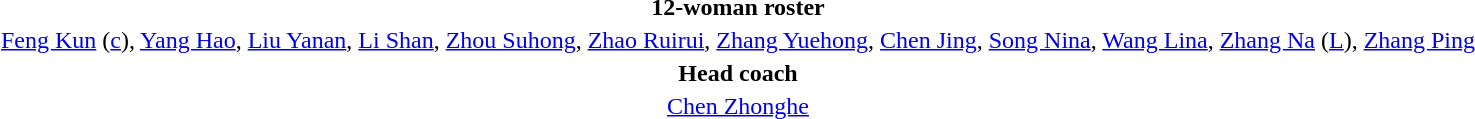<table style="text-align:center; margin-top:2em; margin-left:auto; margin-right:auto">
<tr>
<td><strong>12-woman roster</strong></td>
</tr>
<tr>
<td><a href='#'>Feng Kun</a> (<a href='#'>c</a>), <a href='#'>Yang Hao</a>, <a href='#'>Liu Yanan</a>, <a href='#'>Li Shan</a>, <a href='#'>Zhou Suhong</a>, <a href='#'>Zhao Ruirui</a>, <a href='#'>Zhang Yuehong</a>, <a href='#'>Chen Jing</a>, <a href='#'>Song Nina</a>, <a href='#'>Wang Lina</a>, <a href='#'>Zhang Na</a> (<a href='#'>L</a>), <a href='#'>Zhang Ping</a></td>
</tr>
<tr>
<td><strong>Head coach</strong></td>
</tr>
<tr>
<td><a href='#'>Chen Zhonghe</a></td>
</tr>
</table>
